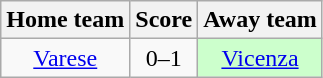<table class="wikitable" style="text-align: center">
<tr>
<th>Home team</th>
<th>Score</th>
<th>Away team</th>
</tr>
<tr>
<td><a href='#'>Varese</a></td>
<td>0–1</td>
<td bgcolor="#ccffcc"><a href='#'>Vicenza</a></td>
</tr>
</table>
